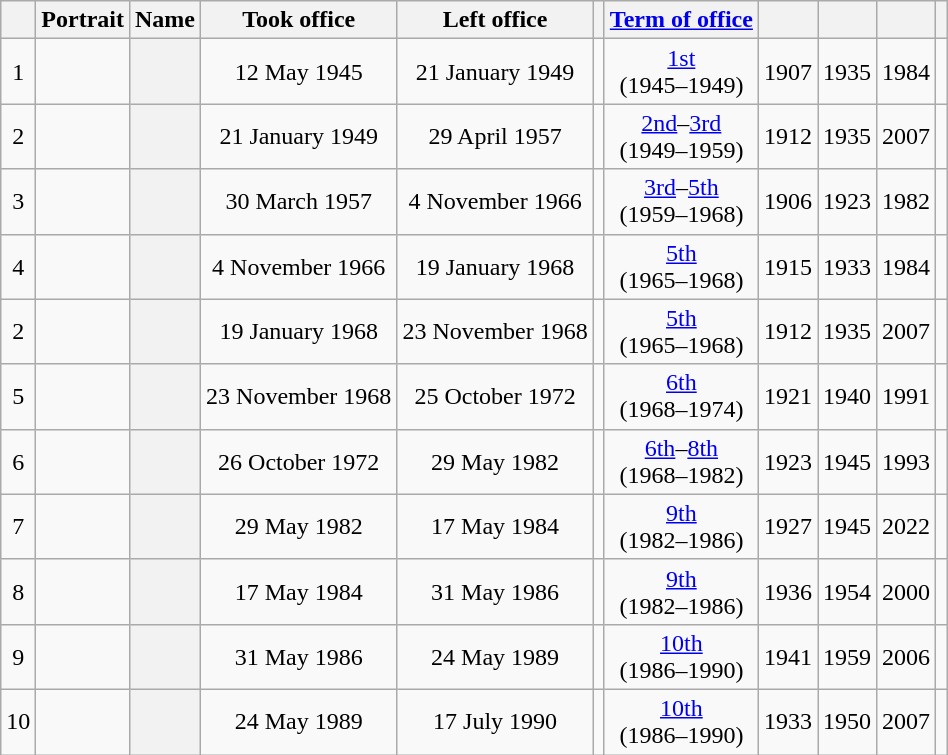<table class="wikitable sortable" style=text-align:center>
<tr>
<th scope=col></th>
<th scope=col class="unsortable">Portrait</th>
<th scope=col>Name</th>
<th scope=col>Took office</th>
<th scope=col>Left office</th>
<th scope=col></th>
<th scope=col><a href='#'>Term of office</a></th>
<th scope=col></th>
<th scope=col></th>
<th scope=col></th>
<th scope=col class="unsortable"></th>
</tr>
<tr>
<td>1</td>
<td></td>
<th align="center" scope="row" style="font-weight:normal;"></th>
<td>12 May 1945</td>
<td>21 January 1949</td>
<td></td>
<td><a href='#'>1st</a><br>(1945–1949)</td>
<td>1907</td>
<td>1935</td>
<td>1984</td>
<td></td>
</tr>
<tr>
<td>2</td>
<td></td>
<th align="center" scope="row" style="font-weight:normal;"></th>
<td>21 January 1949</td>
<td>29 April 1957</td>
<td></td>
<td><a href='#'>2nd</a>–<a href='#'>3rd</a><br>(1949–1959)</td>
<td>1912</td>
<td>1935</td>
<td>2007</td>
<td></td>
</tr>
<tr>
<td>3</td>
<td></td>
<th align="center" scope="row" style="font-weight:normal;"></th>
<td>30 March 1957</td>
<td>4 November 1966</td>
<td></td>
<td><a href='#'>3rd</a>–<a href='#'>5th</a><br>(1959–1968)</td>
<td>1906</td>
<td>1923</td>
<td>1982</td>
<td></td>
</tr>
<tr>
<td>4</td>
<td></td>
<th align="center" scope="row" style="font-weight:normal;"></th>
<td>4 November 1966</td>
<td>19 January 1968</td>
<td></td>
<td><a href='#'>5th</a><br>(1965–1968)</td>
<td>1915</td>
<td>1933</td>
<td>1984</td>
<td></td>
</tr>
<tr>
<td>2</td>
<td></td>
<th align="center" scope="row" style="font-weight:normal;"></th>
<td>19 January 1968</td>
<td>23 November 1968</td>
<td></td>
<td><a href='#'>5th</a><br>(1965–1968)</td>
<td>1912</td>
<td>1935</td>
<td>2007</td>
<td></td>
</tr>
<tr>
<td>5</td>
<td></td>
<th align="center" scope="row" style="font-weight:normal;"></th>
<td>23 November 1968</td>
<td>25 October 1972</td>
<td></td>
<td><a href='#'>6th</a><br>(1968–1974)</td>
<td>1921</td>
<td>1940</td>
<td>1991</td>
<td></td>
</tr>
<tr>
<td>6</td>
<td></td>
<th align="center" scope="row" style="font-weight:normal;"></th>
<td>26 October 1972</td>
<td>29 May 1982</td>
<td></td>
<td><a href='#'>6th</a>–<a href='#'>8th</a><br>(1968–1982)</td>
<td>1923</td>
<td>1945</td>
<td>1993</td>
<td></td>
</tr>
<tr>
<td>7</td>
<td></td>
<th align="center" scope="row" style="font-weight:normal;"></th>
<td>29 May 1982</td>
<td>17 May 1984</td>
<td></td>
<td><a href='#'>9th</a><br>(1982–1986)</td>
<td>1927</td>
<td>1945</td>
<td>2022</td>
<td></td>
</tr>
<tr>
<td>8</td>
<td></td>
<th align="center" scope="row" style="font-weight:normal;"></th>
<td>17 May 1984</td>
<td>31 May 1986</td>
<td></td>
<td><a href='#'>9th</a><br>(1982–1986)</td>
<td>1936</td>
<td>1954</td>
<td>2000</td>
<td></td>
</tr>
<tr>
<td>9</td>
<td></td>
<th align="center" scope="row" style="font-weight:normal;"></th>
<td>31 May 1986</td>
<td>24 May 1989</td>
<td></td>
<td><a href='#'>10th</a><br>(1986–1990)</td>
<td>1941</td>
<td>1959</td>
<td>2006</td>
<td></td>
</tr>
<tr>
<td>10</td>
<td></td>
<th align="center" scope="row" style="font-weight:normal;"></th>
<td>24 May 1989</td>
<td>17 July 1990</td>
<td></td>
<td><a href='#'>10th</a><br>(1986–1990)</td>
<td>1933</td>
<td>1950</td>
<td>2007</td>
<td></td>
</tr>
</table>
